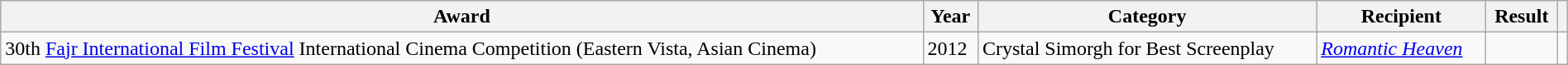<table class="wikitable" style="clear:none; font-size:100%; padding:0 auto; width:100%; margin:auto">
<tr>
<th scope="col">Award</th>
<th scope="col">Year</th>
<th scope="col">Category</th>
<th scope="col">Recipient</th>
<th scope="col">Result</th>
<th></th>
</tr>
<tr>
<td>30th <a href='#'>Fajr International Film Festival</a> International Cinema Competition (Eastern Vista, Asian Cinema)</td>
<td>2012</td>
<td>Crystal Simorgh for Best Screenplay</td>
<td><em><a href='#'>Romantic Heaven</a></em></td>
<td></td>
<td></td>
</tr>
</table>
